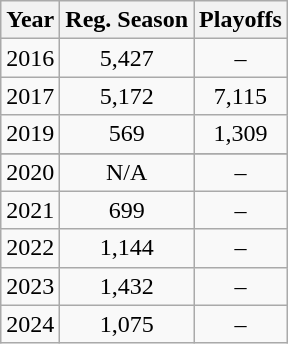<table class="wikitable" style="text-align:center; margin-left: lem;">
<tr>
<th>Year</th>
<th>Reg. Season</th>
<th>Playoffs</th>
</tr>
<tr>
<td>2016</td>
<td>5,427</td>
<td>–</td>
</tr>
<tr>
<td>2017</td>
<td>5,172</td>
<td>7,115</td>
</tr>
<tr>
<td>2019</td>
<td>569</td>
<td>1,309</td>
</tr>
<tr>
</tr>
<tr>
<td>2020</td>
<td>N/A</td>
<td>–</td>
</tr>
<tr>
<td>2021</td>
<td>699</td>
<td>–</td>
</tr>
<tr>
<td>2022</td>
<td>1,144</td>
<td>–</td>
</tr>
<tr>
<td>2023</td>
<td>1,432</td>
<td>–</td>
</tr>
<tr>
<td>2024</td>
<td>1,075</td>
<td>–</td>
</tr>
</table>
